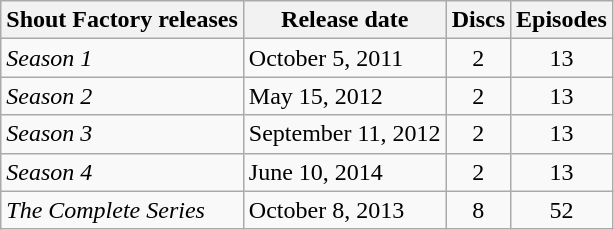<table class="wikitable">
<tr>
<th>Shout Factory releases</th>
<th style="text-align:center;">Release date</th>
<th>Discs</th>
<th>Episodes</th>
</tr>
<tr>
<td><em>Season 1</em></td>
<td>October 5, 2011</td>
<td style="text-align:center;">2</td>
<td style="text-align:center;">13</td>
</tr>
<tr>
<td><em>Season 2</em></td>
<td>May 15, 2012</td>
<td style="text-align:center;">2</td>
<td style="text-align:center;">13</td>
</tr>
<tr>
<td><em>Season 3</em></td>
<td>September 11, 2012</td>
<td style="text-align:center;">2</td>
<td style="text-align:center;">13</td>
</tr>
<tr>
<td><em>Season 4</em></td>
<td>June 10, 2014</td>
<td style="text-align:center;">2</td>
<td style="text-align:center;">13</td>
</tr>
<tr>
<td><em>The Complete Series</em></td>
<td>October 8, 2013</td>
<td style="text-align:center;">8</td>
<td style="text-align:center;">52</td>
</tr>
</table>
